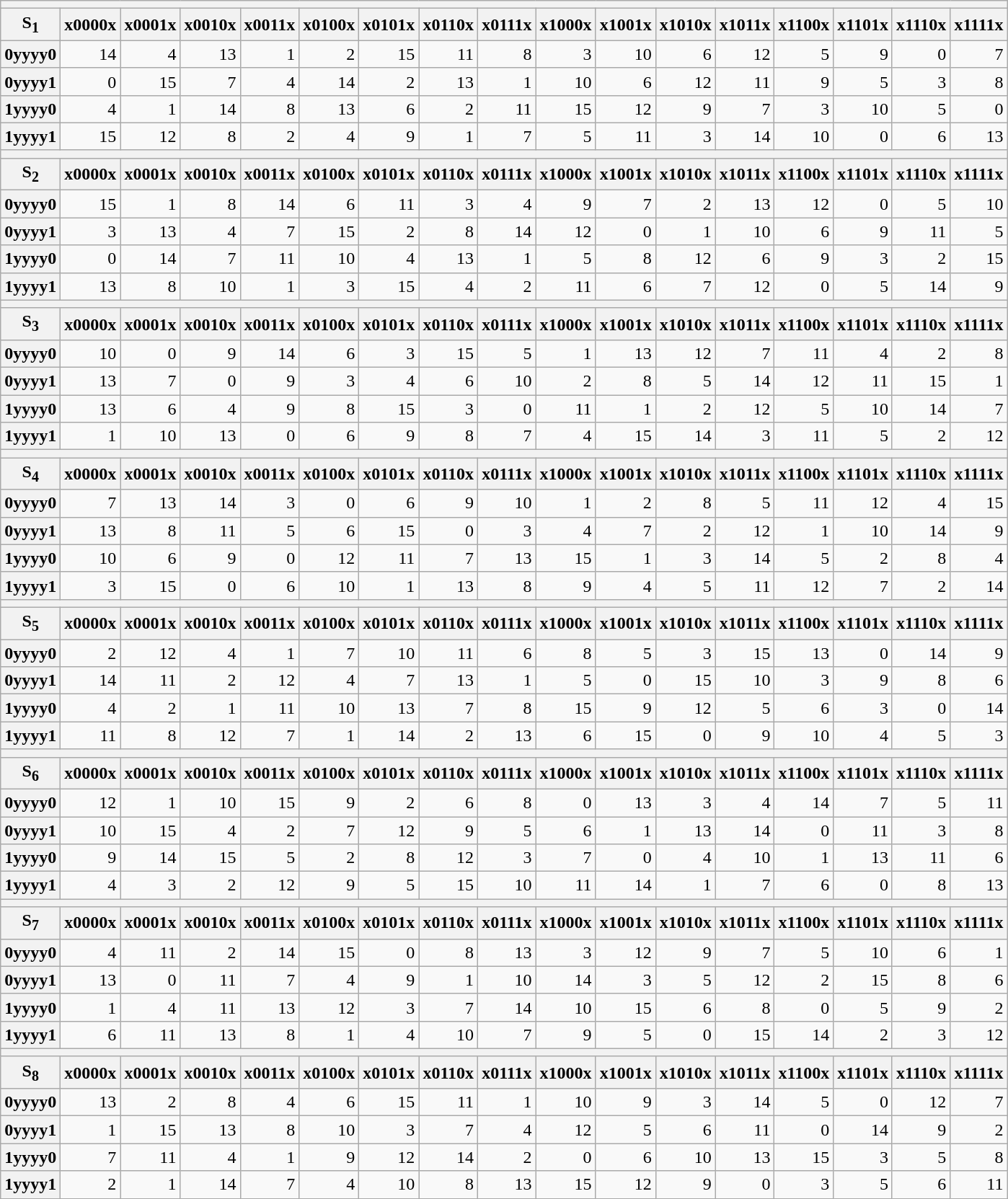<table class="wikitable" style="text-align:right" class="wikitable">
<tr>
<th colspan="17" style="text-align:center"></th>
</tr>
<tr>
<th>S<sub>1</sub></th>
<th>x0000x</th>
<th>x0001x</th>
<th>x0010x</th>
<th>x0011x</th>
<th>x0100x</th>
<th>x0101x</th>
<th>x0110x</th>
<th>x0111x</th>
<th>x1000x</th>
<th>x1001x</th>
<th>x1010x</th>
<th>x1011x</th>
<th>x1100x</th>
<th>x1101x</th>
<th>x1110x</th>
<th>x1111x</th>
</tr>
<tr>
<th>0yyyy0</th>
<td>14</td>
<td>4</td>
<td>13</td>
<td>1</td>
<td>2</td>
<td>15</td>
<td>11</td>
<td>8</td>
<td>3</td>
<td>10</td>
<td>6</td>
<td>12</td>
<td>5</td>
<td>9</td>
<td>0</td>
<td>7</td>
</tr>
<tr>
<th>0yyyy1</th>
<td>0</td>
<td>15</td>
<td>7</td>
<td>4</td>
<td>14</td>
<td>2</td>
<td>13</td>
<td>1</td>
<td>10</td>
<td>6</td>
<td>12</td>
<td>11</td>
<td>9</td>
<td>5</td>
<td>3</td>
<td>8</td>
</tr>
<tr>
<th>1yyyy0</th>
<td>4</td>
<td>1</td>
<td>14</td>
<td>8</td>
<td>13</td>
<td>6</td>
<td>2</td>
<td>11</td>
<td>15</td>
<td>12</td>
<td>9</td>
<td>7</td>
<td>3</td>
<td>10</td>
<td>5</td>
<td>0</td>
</tr>
<tr>
<th>1yyyy1</th>
<td>15</td>
<td>12</td>
<td>8</td>
<td>2</td>
<td>4</td>
<td>9</td>
<td>1</td>
<td>7</td>
<td>5</td>
<td>11</td>
<td>3</td>
<td>14</td>
<td>10</td>
<td>0</td>
<td>6</td>
<td>13</td>
</tr>
<tr>
<th colspan="17" style="text-align:center"></th>
</tr>
<tr>
<th>S<sub>2</sub></th>
<th>x0000x</th>
<th>x0001x</th>
<th>x0010x</th>
<th>x0011x</th>
<th>x0100x</th>
<th>x0101x</th>
<th>x0110x</th>
<th>x0111x</th>
<th>x1000x</th>
<th>x1001x</th>
<th>x1010x</th>
<th>x1011x</th>
<th>x1100x</th>
<th>x1101x</th>
<th>x1110x</th>
<th>x1111x</th>
</tr>
<tr>
<th>0yyyy0</th>
<td>15</td>
<td>1</td>
<td>8</td>
<td>14</td>
<td>6</td>
<td>11</td>
<td>3</td>
<td>4</td>
<td>9</td>
<td>7</td>
<td>2</td>
<td>13</td>
<td>12</td>
<td>0</td>
<td>5</td>
<td>10</td>
</tr>
<tr>
<th>0yyyy1</th>
<td>3</td>
<td>13</td>
<td>4</td>
<td>7</td>
<td>15</td>
<td>2</td>
<td>8</td>
<td>14</td>
<td>12</td>
<td>0</td>
<td>1</td>
<td>10</td>
<td>6</td>
<td>9</td>
<td>11</td>
<td>5</td>
</tr>
<tr>
<th>1yyyy0</th>
<td>0</td>
<td>14</td>
<td>7</td>
<td>11</td>
<td>10</td>
<td>4</td>
<td>13</td>
<td>1</td>
<td>5</td>
<td>8</td>
<td>12</td>
<td>6</td>
<td>9</td>
<td>3</td>
<td>2</td>
<td>15</td>
</tr>
<tr>
<th>1yyyy1</th>
<td>13</td>
<td>8</td>
<td>10</td>
<td>1</td>
<td>3</td>
<td>15</td>
<td>4</td>
<td>2</td>
<td>11</td>
<td>6</td>
<td>7</td>
<td>12</td>
<td>0</td>
<td>5</td>
<td>14</td>
<td>9</td>
</tr>
<tr>
<th colspan="17" style="text-align:center"></th>
</tr>
<tr>
<th>S<sub>3</sub></th>
<th>x0000x</th>
<th>x0001x</th>
<th>x0010x</th>
<th>x0011x</th>
<th>x0100x</th>
<th>x0101x</th>
<th>x0110x</th>
<th>x0111x</th>
<th>x1000x</th>
<th>x1001x</th>
<th>x1010x</th>
<th>x1011x</th>
<th>x1100x</th>
<th>x1101x</th>
<th>x1110x</th>
<th>x1111x</th>
</tr>
<tr>
<th>0yyyy0</th>
<td>10</td>
<td>0</td>
<td>9</td>
<td>14</td>
<td>6</td>
<td>3</td>
<td>15</td>
<td>5</td>
<td>1</td>
<td>13</td>
<td>12</td>
<td>7</td>
<td>11</td>
<td>4</td>
<td>2</td>
<td>8</td>
</tr>
<tr>
<th>0yyyy1</th>
<td>13</td>
<td>7</td>
<td>0</td>
<td>9</td>
<td>3</td>
<td>4</td>
<td>6</td>
<td>10</td>
<td>2</td>
<td>8</td>
<td>5</td>
<td>14</td>
<td>12</td>
<td>11</td>
<td>15</td>
<td>1</td>
</tr>
<tr>
<th>1yyyy0</th>
<td>13</td>
<td>6</td>
<td>4</td>
<td>9</td>
<td>8</td>
<td>15</td>
<td>3</td>
<td>0</td>
<td>11</td>
<td>1</td>
<td>2</td>
<td>12</td>
<td>5</td>
<td>10</td>
<td>14</td>
<td>7</td>
</tr>
<tr>
<th>1yyyy1</th>
<td>1</td>
<td>10</td>
<td>13</td>
<td>0</td>
<td>6</td>
<td>9</td>
<td>8</td>
<td>7</td>
<td>4</td>
<td>15</td>
<td>14</td>
<td>3</td>
<td>11</td>
<td>5</td>
<td>2</td>
<td>12</td>
</tr>
<tr>
<th colspan="17" style="text-align:center"></th>
</tr>
<tr>
<th>S<sub>4</sub></th>
<th>x0000x</th>
<th>x0001x</th>
<th>x0010x</th>
<th>x0011x</th>
<th>x0100x</th>
<th>x0101x</th>
<th>x0110x</th>
<th>x0111x</th>
<th>x1000x</th>
<th>x1001x</th>
<th>x1010x</th>
<th>x1011x</th>
<th>x1100x</th>
<th>x1101x</th>
<th>x1110x</th>
<th>x1111x</th>
</tr>
<tr>
<th>0yyyy0</th>
<td>7</td>
<td>13</td>
<td>14</td>
<td>3</td>
<td>0</td>
<td>6</td>
<td>9</td>
<td>10</td>
<td>1</td>
<td>2</td>
<td>8</td>
<td>5</td>
<td>11</td>
<td>12</td>
<td>4</td>
<td>15</td>
</tr>
<tr>
<th>0yyyy1</th>
<td>13</td>
<td>8</td>
<td>11</td>
<td>5</td>
<td>6</td>
<td>15</td>
<td>0</td>
<td>3</td>
<td>4</td>
<td>7</td>
<td>2</td>
<td>12</td>
<td>1</td>
<td>10</td>
<td>14</td>
<td>9</td>
</tr>
<tr>
<th>1yyyy0</th>
<td>10</td>
<td>6</td>
<td>9</td>
<td>0</td>
<td>12</td>
<td>11</td>
<td>7</td>
<td>13</td>
<td>15</td>
<td>1</td>
<td>3</td>
<td>14</td>
<td>5</td>
<td>2</td>
<td>8</td>
<td>4</td>
</tr>
<tr>
<th>1yyyy1</th>
<td>3</td>
<td>15</td>
<td>0</td>
<td>6</td>
<td>10</td>
<td>1</td>
<td>13</td>
<td>8</td>
<td>9</td>
<td>4</td>
<td>5</td>
<td>11</td>
<td>12</td>
<td>7</td>
<td>2</td>
<td>14</td>
</tr>
<tr>
<th colspan="17" style="text-align:center"></th>
</tr>
<tr>
<th>S<sub>5</sub></th>
<th>x0000x</th>
<th>x0001x</th>
<th>x0010x</th>
<th>x0011x</th>
<th>x0100x</th>
<th>x0101x</th>
<th>x0110x</th>
<th>x0111x</th>
<th>x1000x</th>
<th>x1001x</th>
<th>x1010x</th>
<th>x1011x</th>
<th>x1100x</th>
<th>x1101x</th>
<th>x1110x</th>
<th>x1111x</th>
</tr>
<tr>
<th>0yyyy0</th>
<td>2</td>
<td>12</td>
<td>4</td>
<td>1</td>
<td>7</td>
<td>10</td>
<td>11</td>
<td>6</td>
<td>8</td>
<td>5</td>
<td>3</td>
<td>15</td>
<td>13</td>
<td>0</td>
<td>14</td>
<td>9</td>
</tr>
<tr>
<th>0yyyy1</th>
<td>14</td>
<td>11</td>
<td>2</td>
<td>12</td>
<td>4</td>
<td>7</td>
<td>13</td>
<td>1</td>
<td>5</td>
<td>0</td>
<td>15</td>
<td>10</td>
<td>3</td>
<td>9</td>
<td>8</td>
<td>6</td>
</tr>
<tr>
<th>1yyyy0</th>
<td>4</td>
<td>2</td>
<td>1</td>
<td>11</td>
<td>10</td>
<td>13</td>
<td>7</td>
<td>8</td>
<td>15</td>
<td>9</td>
<td>12</td>
<td>5</td>
<td>6</td>
<td>3</td>
<td>0</td>
<td>14</td>
</tr>
<tr>
<th>1yyyy1</th>
<td>11</td>
<td>8</td>
<td>12</td>
<td>7</td>
<td>1</td>
<td>14</td>
<td>2</td>
<td>13</td>
<td>6</td>
<td>15</td>
<td>0</td>
<td>9</td>
<td>10</td>
<td>4</td>
<td>5</td>
<td>3</td>
</tr>
<tr>
<th colspan="17" style="text-align:center"></th>
</tr>
<tr>
<th>S<sub>6</sub></th>
<th>x0000x</th>
<th>x0001x</th>
<th>x0010x</th>
<th>x0011x</th>
<th>x0100x</th>
<th>x0101x</th>
<th>x0110x</th>
<th>x0111x</th>
<th>x1000x</th>
<th>x1001x</th>
<th>x1010x</th>
<th>x1011x</th>
<th>x1100x</th>
<th>x1101x</th>
<th>x1110x</th>
<th>x1111x</th>
</tr>
<tr>
<th>0yyyy0</th>
<td>12</td>
<td>1</td>
<td>10</td>
<td>15</td>
<td>9</td>
<td>2</td>
<td>6</td>
<td>8</td>
<td>0</td>
<td>13</td>
<td>3</td>
<td>4</td>
<td>14</td>
<td>7</td>
<td>5</td>
<td>11</td>
</tr>
<tr>
<th>0yyyy1</th>
<td>10</td>
<td>15</td>
<td>4</td>
<td>2</td>
<td>7</td>
<td>12</td>
<td>9</td>
<td>5</td>
<td>6</td>
<td>1</td>
<td>13</td>
<td>14</td>
<td>0</td>
<td>11</td>
<td>3</td>
<td>8</td>
</tr>
<tr>
<th>1yyyy0</th>
<td>9</td>
<td>14</td>
<td>15</td>
<td>5</td>
<td>2</td>
<td>8</td>
<td>12</td>
<td>3</td>
<td>7</td>
<td>0</td>
<td>4</td>
<td>10</td>
<td>1</td>
<td>13</td>
<td>11</td>
<td>6</td>
</tr>
<tr>
<th>1yyyy1</th>
<td>4</td>
<td>3</td>
<td>2</td>
<td>12</td>
<td>9</td>
<td>5</td>
<td>15</td>
<td>10</td>
<td>11</td>
<td>14</td>
<td>1</td>
<td>7</td>
<td>6</td>
<td>0</td>
<td>8</td>
<td>13</td>
</tr>
<tr>
<th colspan="17" style="text-align:center"></th>
</tr>
<tr>
<th>S<sub>7</sub></th>
<th>x0000x</th>
<th>x0001x</th>
<th>x0010x</th>
<th>x0011x</th>
<th>x0100x</th>
<th>x0101x</th>
<th>x0110x</th>
<th>x0111x</th>
<th>x1000x</th>
<th>x1001x</th>
<th>x1010x</th>
<th>x1011x</th>
<th>x1100x</th>
<th>x1101x</th>
<th>x1110x</th>
<th>x1111x</th>
</tr>
<tr>
<th>0yyyy0</th>
<td>4</td>
<td>11</td>
<td>2</td>
<td>14</td>
<td>15</td>
<td>0</td>
<td>8</td>
<td>13</td>
<td>3</td>
<td>12</td>
<td>9</td>
<td>7</td>
<td>5</td>
<td>10</td>
<td>6</td>
<td>1</td>
</tr>
<tr>
<th>0yyyy1</th>
<td>13</td>
<td>0</td>
<td>11</td>
<td>7</td>
<td>4</td>
<td>9</td>
<td>1</td>
<td>10</td>
<td>14</td>
<td>3</td>
<td>5</td>
<td>12</td>
<td>2</td>
<td>15</td>
<td>8</td>
<td>6</td>
</tr>
<tr>
<th>1yyyy0</th>
<td>1</td>
<td>4</td>
<td>11</td>
<td>13</td>
<td>12</td>
<td>3</td>
<td>7</td>
<td>14</td>
<td>10</td>
<td>15</td>
<td>6</td>
<td>8</td>
<td>0</td>
<td>5</td>
<td>9</td>
<td>2</td>
</tr>
<tr>
<th>1yyyy1</th>
<td>6</td>
<td>11</td>
<td>13</td>
<td>8</td>
<td>1</td>
<td>4</td>
<td>10</td>
<td>7</td>
<td>9</td>
<td>5</td>
<td>0</td>
<td>15</td>
<td>14</td>
<td>2</td>
<td>3</td>
<td>12</td>
</tr>
<tr>
<th colspan="17" style="text-align:center"></th>
</tr>
<tr>
<th>S<sub>8</sub></th>
<th>x0000x</th>
<th>x0001x</th>
<th>x0010x</th>
<th>x0011x</th>
<th>x0100x</th>
<th>x0101x</th>
<th>x0110x</th>
<th>x0111x</th>
<th>x1000x</th>
<th>x1001x</th>
<th>x1010x</th>
<th>x1011x</th>
<th>x1100x</th>
<th>x1101x</th>
<th>x1110x</th>
<th>x1111x</th>
</tr>
<tr>
<th>0yyyy0</th>
<td>13</td>
<td>2</td>
<td>8</td>
<td>4</td>
<td>6</td>
<td>15</td>
<td>11</td>
<td>1</td>
<td>10</td>
<td>9</td>
<td>3</td>
<td>14</td>
<td>5</td>
<td>0</td>
<td>12</td>
<td>7</td>
</tr>
<tr>
<th>0yyyy1</th>
<td>1</td>
<td>15</td>
<td>13</td>
<td>8</td>
<td>10</td>
<td>3</td>
<td>7</td>
<td>4</td>
<td>12</td>
<td>5</td>
<td>6</td>
<td>11</td>
<td>0</td>
<td>14</td>
<td>9</td>
<td>2</td>
</tr>
<tr>
<th>1yyyy0</th>
<td>7</td>
<td>11</td>
<td>4</td>
<td>1</td>
<td>9</td>
<td>12</td>
<td>14</td>
<td>2</td>
<td>0</td>
<td>6</td>
<td>10</td>
<td>13</td>
<td>15</td>
<td>3</td>
<td>5</td>
<td>8</td>
</tr>
<tr>
<th>1yyyy1</th>
<td>2</td>
<td>1</td>
<td>14</td>
<td>7</td>
<td>4</td>
<td>10</td>
<td>8</td>
<td>13</td>
<td>15</td>
<td>12</td>
<td>9</td>
<td>0</td>
<td>3</td>
<td>5</td>
<td>6</td>
<td>11</td>
</tr>
</table>
